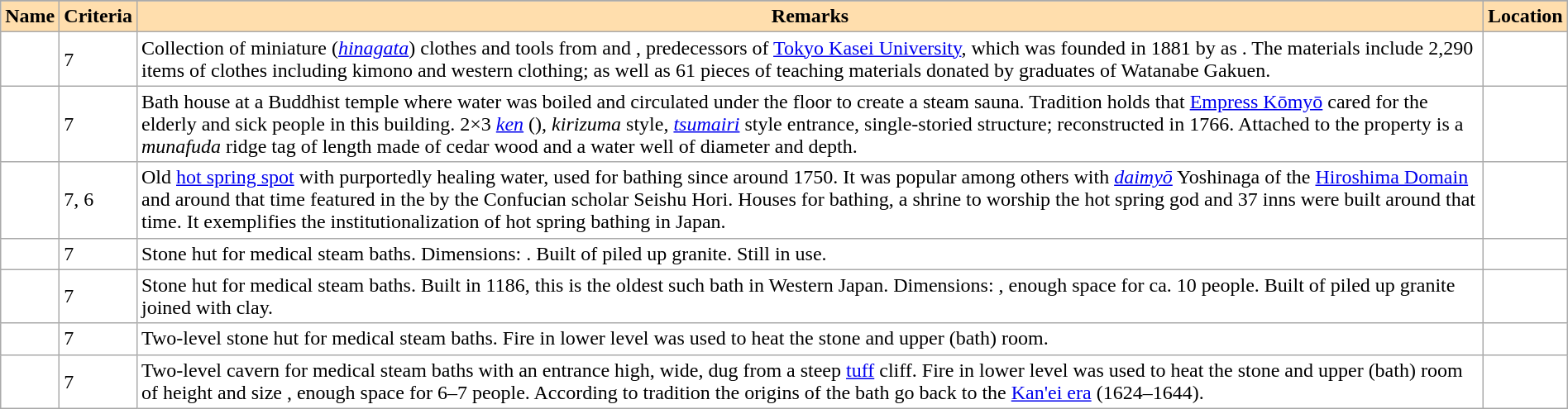<table class="wikitable sortable" width="100%" style="background:#ffffff;">
<tr>
</tr>
<tr>
<th scope="col" align="left" style="background:#ffdead;">Name</th>
<th scope="col" align="left" style="background:#ffdead;">Criteria</th>
<th scope="col" align="left" style="background:#ffdead;" class="unsortable">Remarks</th>
<th scope="col" style="background:#ffdead;">Location</th>
</tr>
<tr>
<td></td>
<td>7</td>
<td>Collection of miniature (<em><a href='#'>hinagata</a></em>) clothes and tools from  and , predecessors of <a href='#'>Tokyo Kasei University</a>, which was founded in 1881 by  as . The materials include 2,290 items of clothes including kimono and western clothing; as well as 61 pieces of teaching materials donated by graduates of Watanabe Gakuen.</td>
<td></td>
</tr>
<tr>
<td></td>
<td>7</td>
<td>Bath house at a Buddhist temple where water was boiled and circulated under the floor to create a steam sauna. Tradition holds that <a href='#'>Empress Kōmyō</a> cared for the elderly and sick people in this building. 2×3 <em><a href='#'>ken</a></em> (), <em>kirizuma</em> style, <em><a href='#'>tsumairi</a></em> style entrance, single-storied structure; reconstructed in 1766. Attached to the property is a <em>munafuda</em> ridge tag of  length made of cedar wood and a water well of  diameter and  depth.</td>
<td></td>
</tr>
<tr>
<td></td>
<td>7, 6</td>
<td>Old <a href='#'>hot spring spot</a> with purportedly healing water, used for bathing since around 1750. It was popular among others with <em><a href='#'>daimyō</a></em> Yoshinaga of the <a href='#'>Hiroshima Domain</a> and around that time featured in the  by the Confucian scholar Seishu Hori. Houses for bathing, a shrine to worship the hot spring god and 37 inns were built around that time. It exemplifies the institutionalization of hot spring bathing in Japan.</td>
<td></td>
</tr>
<tr>
<td></td>
<td>7</td>
<td>Stone hut for medical steam baths. Dimensions: . Built of piled up granite. Still in use.</td>
<td></td>
</tr>
<tr>
<td></td>
<td>7</td>
<td>Stone hut for medical steam baths. Built in 1186, this is the oldest such bath in Western Japan. Dimensions: , enough space for ca. 10 people. Built of piled up granite joined with clay.</td>
<td></td>
</tr>
<tr>
<td></td>
<td>7</td>
<td>Two-level stone hut for medical steam baths. Fire in lower level was used to heat the stone and upper (bath) room.</td>
<td></td>
</tr>
<tr>
<td></td>
<td>7</td>
<td>Two-level cavern for medical steam baths with an entrance  high,  wide, dug from a steep <a href='#'>tuff</a> cliff. Fire in lower level was used to heat the stone and upper (bath) room of height  and size , enough space for 6–7 people. According to tradition the origins of the bath go back to the <a href='#'>Kan'ei era</a> (1624–1644).</td>
<td></td>
</tr>
</table>
